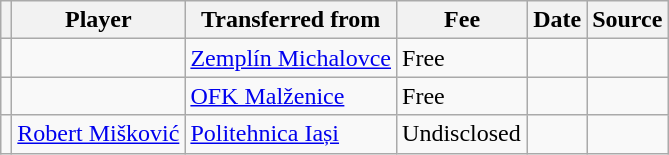<table class="wikitable plainrowheaders sortable">
<tr>
<th></th>
<th scope="col">Player</th>
<th>Transferred from</th>
<th style="width: 80px;">Fee</th>
<th scope="col">Date</th>
<th scope="col">Source</th>
</tr>
<tr>
<td align="center"></td>
<td></td>
<td> <a href='#'>Zemplín Michalovce</a></td>
<td>Free</td>
<td></td>
<td></td>
</tr>
<tr>
<td align="center"></td>
<td></td>
<td> <a href='#'>OFK Malženice</a></td>
<td>Free</td>
<td></td>
<td></td>
</tr>
<tr>
<td align="center"></td>
<td> <a href='#'>Robert Mišković</a></td>
<td> <a href='#'>Politehnica Iași</a></td>
<td>Undisclosed</td>
<td></td>
<td></td>
</tr>
</table>
